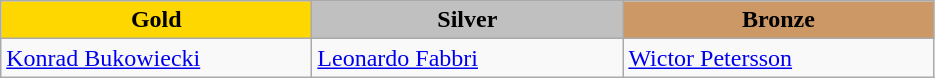<table class="wikitable" style="text-align:left">
<tr align="center">
<td width=200 bgcolor=gold><strong>Gold</strong></td>
<td width=200 bgcolor=silver><strong>Silver</strong></td>
<td width=200 bgcolor=CC9966><strong>Bronze</strong></td>
</tr>
<tr>
<td><a href='#'>Konrad Bukowiecki</a><br></td>
<td><a href='#'>Leonardo Fabbri</a><br></td>
<td><a href='#'>Wictor Petersson</a><br></td>
</tr>
</table>
